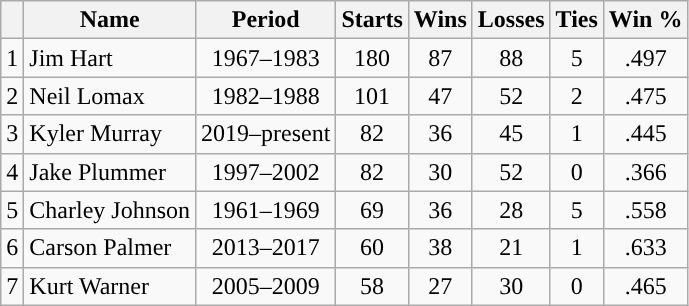<table class="wikitable" style="text-align:center">
<tr>
<th></th>
<th>Name</th>
<th>Period</th>
<th>Starts</th>
<th>Wins</th>
<th>Losses</th>
<th>Ties</th>
<th>Win %</th>
</tr>
<tr>
<td>1</td>
<td style="text-align:left">Jim Hart</td>
<td>1967–1983</td>
<td>180</td>
<td>87</td>
<td>88</td>
<td>5</td>
<td>.497</td>
</tr>
<tr>
<td>2</td>
<td style="text-align:left">Neil Lomax</td>
<td>1982–1988</td>
<td>101</td>
<td>47</td>
<td>52</td>
<td>2</td>
<td>.475</td>
</tr>
<tr>
<td>3</td>
<td style="text-align:left">Kyler Murray</td>
<td>2019–present</td>
<td>82</td>
<td>36</td>
<td>45</td>
<td>1</td>
<td>.445</td>
</tr>
<tr>
<td>4</td>
<td style="text-align:left">Jake Plummer</td>
<td>1997–2002</td>
<td>82</td>
<td>30</td>
<td>52</td>
<td>0</td>
<td>.366</td>
</tr>
<tr>
<td>5</td>
<td style="text-align:left">Charley Johnson</td>
<td>1961–1969</td>
<td>69</td>
<td>36</td>
<td>28</td>
<td>5</td>
<td>.558</td>
</tr>
<tr>
<td>6</td>
<td style="text-align:left">Carson Palmer</td>
<td>2013–2017</td>
<td>60</td>
<td>38</td>
<td>21</td>
<td>1</td>
<td>.633</td>
</tr>
<tr>
<td>7</td>
<td style="text-align:left">Kurt Warner</td>
<td>2005–2009</td>
<td>58</td>
<td>27</td>
<td>30</td>
<td>0</td>
<td>.465</td>
</tr>
</table>
